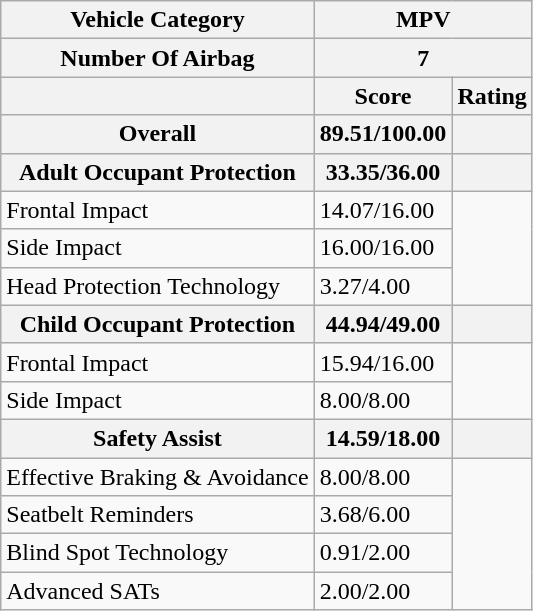<table class="wikitable">
<tr>
<th>Vehicle Category</th>
<th colspan="2">MPV</th>
</tr>
<tr>
<th>Number Of Airbag</th>
<th colspan="2">7</th>
</tr>
<tr>
<th></th>
<th>Score</th>
<th>Rating</th>
</tr>
<tr>
<th>Overall</th>
<th>89.51/100.00</th>
<th></th>
</tr>
<tr>
<th>Adult Occupant Protection</th>
<th>33.35/36.00</th>
<th></th>
</tr>
<tr>
<td>Frontal Impact</td>
<td>14.07/16.00</td>
<td rowspan="3"></td>
</tr>
<tr>
<td>Side Impact</td>
<td>16.00/16.00</td>
</tr>
<tr>
<td>Head Protection Technology</td>
<td>3.27/4.00</td>
</tr>
<tr>
<th>Child Occupant Protection</th>
<th>44.94/49.00</th>
<th></th>
</tr>
<tr>
<td>Frontal Impact</td>
<td>15.94/16.00</td>
<td rowspan="2"></td>
</tr>
<tr>
<td>Side Impact</td>
<td>8.00/8.00</td>
</tr>
<tr>
<th>Safety Assist</th>
<th>14.59/18.00</th>
<th></th>
</tr>
<tr>
<td>Effective Braking & Avoidance</td>
<td>8.00/8.00</td>
<td rowspan="4"></td>
</tr>
<tr>
<td>Seatbelt Reminders</td>
<td>3.68/6.00</td>
</tr>
<tr>
<td>Blind Spot Technology</td>
<td>0.91/2.00</td>
</tr>
<tr>
<td>Advanced SATs</td>
<td>2.00/2.00</td>
</tr>
</table>
